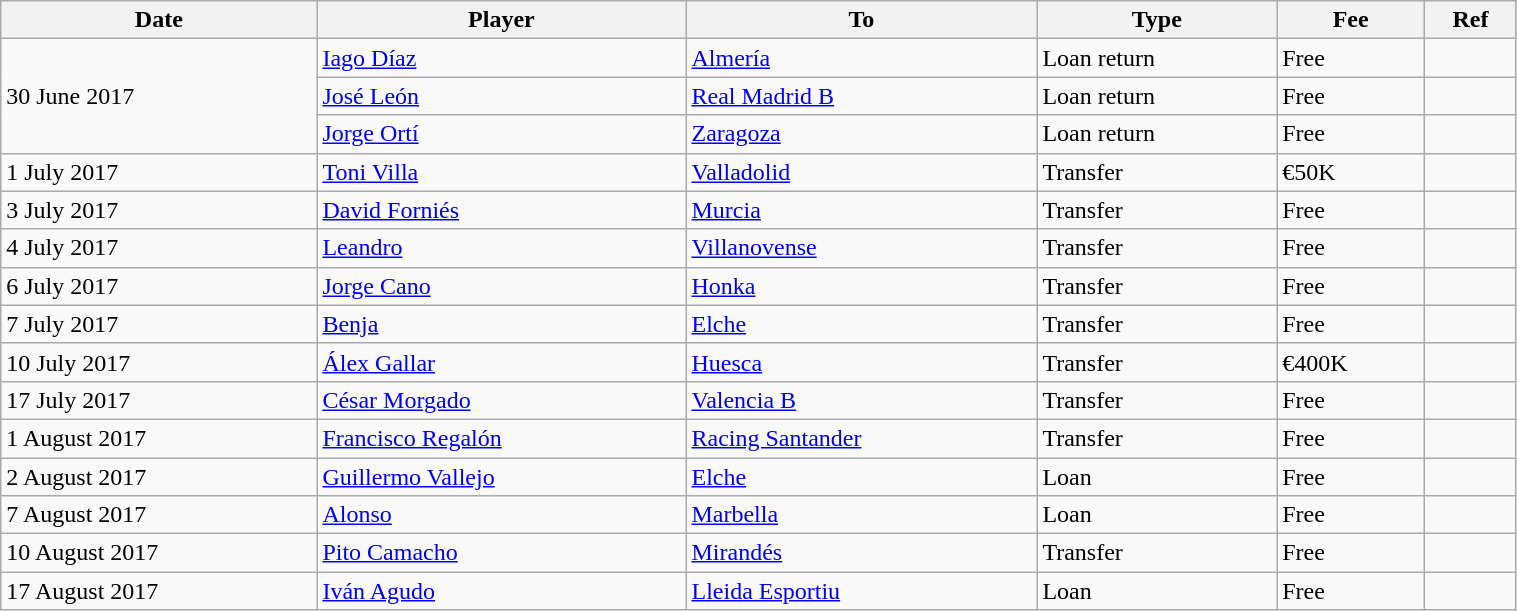<table class="wikitable" style="width:80%;">
<tr>
<th>Date</th>
<th>Player</th>
<th>To</th>
<th>Type</th>
<th>Fee</th>
<th>Ref</th>
</tr>
<tr>
<td rowspan="3">30 June 2017</td>
<td> <a href='#'>Iago Díaz</a></td>
<td> <a href='#'>Almería</a></td>
<td>Loan return</td>
<td>Free</td>
<td></td>
</tr>
<tr>
<td> <a href='#'>José León</a></td>
<td> <a href='#'>Real Madrid B</a></td>
<td>Loan return</td>
<td>Free</td>
<td></td>
</tr>
<tr>
<td> <a href='#'>Jorge Ortí</a></td>
<td> <a href='#'>Zaragoza</a></td>
<td>Loan return</td>
<td>Free</td>
<td></td>
</tr>
<tr>
<td>1 July 2017</td>
<td> <a href='#'>Toni Villa</a></td>
<td> <a href='#'>Valladolid</a></td>
<td>Transfer</td>
<td>€50K</td>
<td></td>
</tr>
<tr>
<td>3 July 2017</td>
<td> <a href='#'>David Forniés</a></td>
<td> <a href='#'>Murcia</a></td>
<td>Transfer</td>
<td>Free</td>
<td></td>
</tr>
<tr>
<td>4 July 2017</td>
<td> <a href='#'>Leandro</a></td>
<td> <a href='#'>Villanovense</a></td>
<td>Transfer</td>
<td>Free</td>
<td></td>
</tr>
<tr>
<td>6 July 2017</td>
<td> <a href='#'>Jorge Cano</a></td>
<td> <a href='#'>Honka</a></td>
<td>Transfer</td>
<td>Free</td>
<td></td>
</tr>
<tr>
<td>7 July 2017</td>
<td> <a href='#'>Benja</a></td>
<td> <a href='#'>Elche</a></td>
<td>Transfer</td>
<td>Free</td>
<td></td>
</tr>
<tr>
<td>10 July 2017</td>
<td> <a href='#'>Álex Gallar</a></td>
<td> <a href='#'>Huesca</a></td>
<td>Transfer</td>
<td>€400K</td>
<td></td>
</tr>
<tr>
<td>17 July 2017</td>
<td> <a href='#'>César Morgado</a></td>
<td> <a href='#'>Valencia B</a></td>
<td>Transfer</td>
<td>Free</td>
<td></td>
</tr>
<tr>
<td>1 August 2017</td>
<td> <a href='#'>Francisco Regalón</a></td>
<td> <a href='#'>Racing Santander</a></td>
<td>Transfer</td>
<td>Free</td>
<td></td>
</tr>
<tr>
<td>2 August 2017</td>
<td> <a href='#'>Guillermo Vallejo</a></td>
<td> <a href='#'>Elche</a></td>
<td>Loan</td>
<td>Free</td>
<td></td>
</tr>
<tr>
<td>7 August 2017</td>
<td> <a href='#'>Alonso</a></td>
<td> <a href='#'>Marbella</a></td>
<td>Loan</td>
<td>Free</td>
<td></td>
</tr>
<tr>
<td>10 August 2017</td>
<td> <a href='#'>Pito Camacho</a></td>
<td> <a href='#'>Mirandés</a></td>
<td>Transfer</td>
<td>Free</td>
<td></td>
</tr>
<tr>
<td>17 August 2017</td>
<td> <a href='#'>Iván Agudo</a></td>
<td> <a href='#'>Lleida Esportiu</a></td>
<td>Loan</td>
<td>Free</td>
<td></td>
</tr>
</table>
